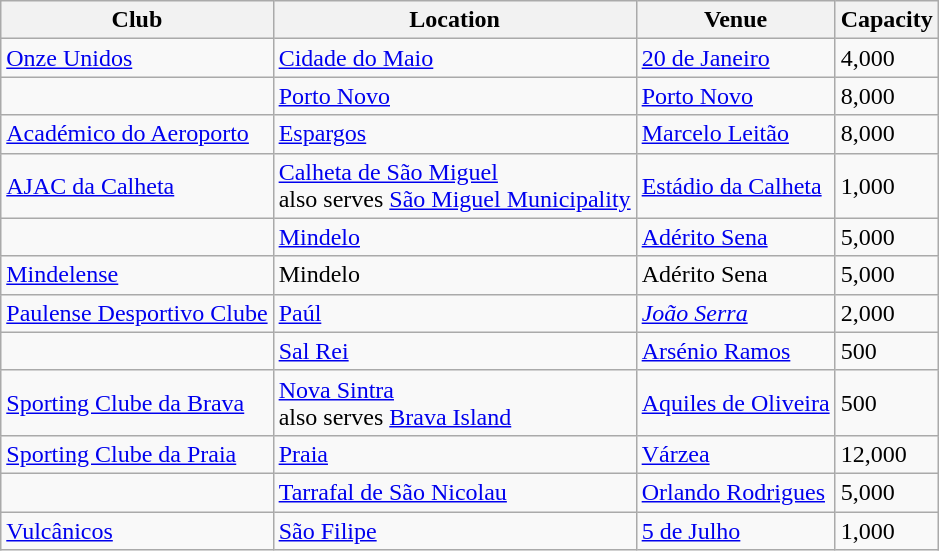<table class="wikitable sortable">
<tr>
<th>Club</th>
<th>Location</th>
<th>Venue</th>
<th>Capacity</th>
</tr>
<tr>
<td><a href='#'>Onze Unidos</a></td>
<td><a href='#'>Cidade do Maio</a></td>
<td><a href='#'>20 de Janeiro</a></td>
<td>4,000</td>
</tr>
<tr>
<td></td>
<td><a href='#'>Porto Novo</a></td>
<td><a href='#'>Porto Novo</a></td>
<td>8,000</td>
</tr>
<tr>
<td><a href='#'>Académico do Aeroporto</a></td>
<td><a href='#'>Espargos</a></td>
<td><a href='#'>Marcelo Leitão</a></td>
<td>8,000</td>
</tr>
<tr>
<td><a href='#'>AJAC da Calheta</a></td>
<td><a href='#'>Calheta de São Miguel</a><br>also serves <a href='#'>São Miguel Municipality</a></td>
<td><a href='#'>Estádio da Calheta</a></td>
<td>1,000</td>
</tr>
<tr>
<td></td>
<td><a href='#'>Mindelo</a></td>
<td><a href='#'>Adérito Sena</a></td>
<td>5,000</td>
</tr>
<tr>
<td><a href='#'>Mindelense</a></td>
<td>Mindelo</td>
<td>Adérito Sena</td>
<td>5,000</td>
</tr>
<tr>
<td><a href='#'>Paulense Desportivo Clube</a></td>
<td><a href='#'>Paúl</a></td>
<td><em><a href='#'>João Serra</a></em></td>
<td>2,000</td>
</tr>
<tr>
<td></td>
<td><a href='#'>Sal Rei</a></td>
<td><a href='#'>Arsénio Ramos</a></td>
<td>500</td>
</tr>
<tr>
<td><a href='#'>Sporting Clube da Brava</a></td>
<td><a href='#'>Nova Sintra</a><br>also serves <a href='#'>Brava Island</a></td>
<td><a href='#'>Aquiles de Oliveira</a></td>
<td>500</td>
</tr>
<tr>
<td><a href='#'>Sporting Clube da Praia</a></td>
<td><a href='#'>Praia</a></td>
<td><a href='#'>Várzea</a></td>
<td>12,000</td>
</tr>
<tr>
<td></td>
<td><a href='#'>Tarrafal de São Nicolau</a></td>
<td><a href='#'>Orlando Rodrigues</a></td>
<td>5,000</td>
</tr>
<tr>
<td><a href='#'>Vulcânicos</a></td>
<td><a href='#'>São Filipe</a></td>
<td><a href='#'>5 de Julho</a></td>
<td>1,000</td>
</tr>
</table>
